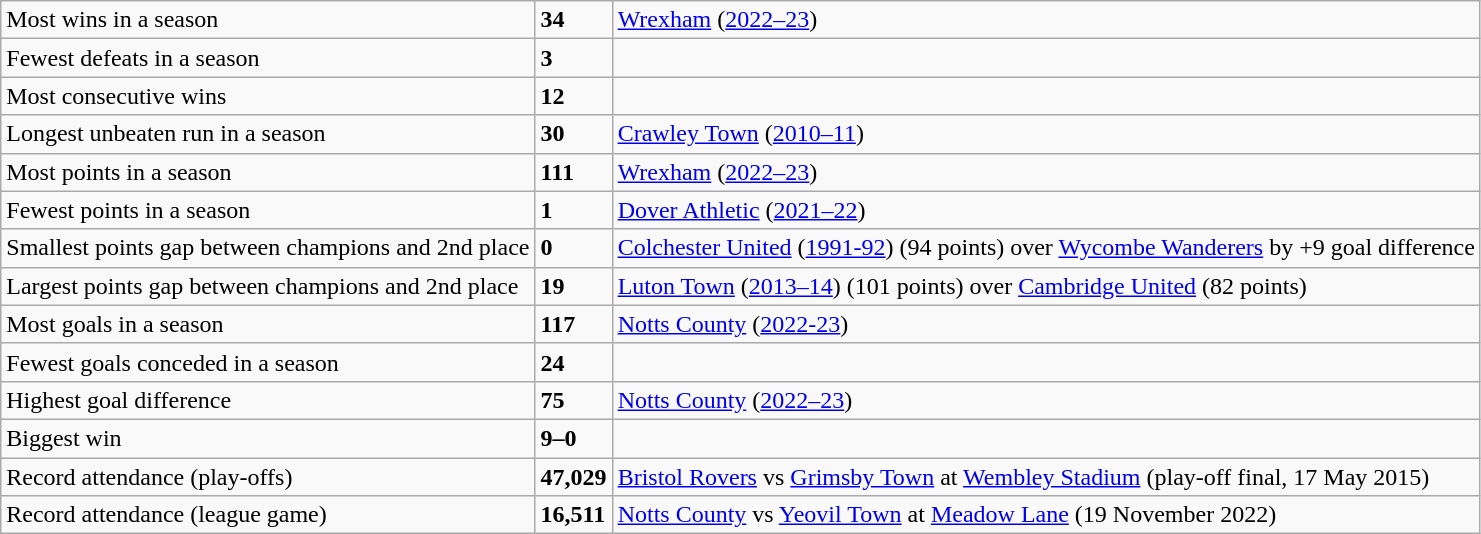<table class="wikitable">
<tr>
<td>Most wins in a season</td>
<td><strong>34</strong></td>
<td><a href='#'>Wrexham</a> (<a href='#'>2022–23</a>)</td>
</tr>
<tr>
<td>Fewest defeats in a season</td>
<td><strong> 3</strong></td>
<td></td>
</tr>
<tr>
<td>Most consecutive wins</td>
<td><strong> 12</strong></td>
<td></td>
</tr>
<tr>
<td>Longest unbeaten run in a season</td>
<td><strong> 30</strong></td>
<td><a href='#'>Crawley Town</a> (<a href='#'>2010–11</a>)</td>
</tr>
<tr>
<td>Most points in a season</td>
<td><strong> 111</strong></td>
<td><a href='#'>Wrexham</a> (<a href='#'>2022–23</a>)</td>
</tr>
<tr>
<td>Fewest points in a season</td>
<td><strong> 1</strong></td>
<td><a href='#'>Dover Athletic</a> (<a href='#'>2021–22</a>)</td>
</tr>
<tr>
<td>Smallest points gap between champions and 2nd place</td>
<td><strong> 0</strong></td>
<td><a href='#'>Colchester United</a> (<a href='#'>1991-92</a>) (94 points) over <a href='#'>Wycombe Wanderers</a> by +9 goal difference</td>
</tr>
<tr>
<td>Largest points gap between champions and 2nd place</td>
<td><strong> 19</strong></td>
<td><a href='#'>Luton Town</a> (<a href='#'>2013–14</a>) (101 points) over <a href='#'>Cambridge United</a> (82 points)</td>
</tr>
<tr>
<td>Most goals in a season</td>
<td><strong> 117</strong></td>
<td><a href='#'>Notts County</a> (<a href='#'>2022-23</a>)</td>
</tr>
<tr>
<td>Fewest goals conceded in a season</td>
<td><strong> 24</strong></td>
<td></td>
</tr>
<tr>
<td>Highest goal difference</td>
<td><strong> 75</strong></td>
<td><a href='#'>Notts County</a> (<a href='#'>2022–23</a>)</td>
</tr>
<tr>
<td>Biggest win</td>
<td><strong> 9–0</strong></td>
<td></td>
</tr>
<tr>
<td>Record attendance (play-offs)</td>
<td><strong>47,029</strong></td>
<td><a href='#'>Bristol Rovers</a> vs <a href='#'>Grimsby Town</a> at <a href='#'>Wembley Stadium</a> (play-off final, 17 May 2015)</td>
</tr>
<tr>
<td>Record attendance (league game)</td>
<td><strong>16,511</strong></td>
<td><a href='#'>Notts County</a> vs <a href='#'>Yeovil Town</a> at <a href='#'>Meadow Lane</a> (19 November 2022)</td>
</tr>
</table>
